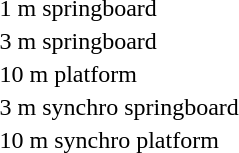<table>
<tr valign="top">
<td>1 m springboard</td>
<td></td>
<td></td>
<td></td>
</tr>
<tr valign="top">
<td>3 m springboard</td>
<td></td>
<td></td>
<td></td>
</tr>
<tr valign="top">
<td>10 m platform</td>
<td></td>
<td></td>
<td></td>
</tr>
<tr valign="top">
<td>3 m synchro springboard</td>
<td><br> </td>
<td><br></td>
<td><br></td>
</tr>
<tr valign="top">
<td>10 m synchro platform</td>
<td><br></td>
<td><br></td>
<td><br></td>
</tr>
</table>
